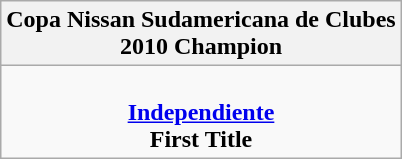<table class="wikitable" style="text-align: center; margin: 0 auto;">
<tr>
<th>Copa Nissan Sudamericana de Clubes<br>2010 Champion</th>
</tr>
<tr>
<td><br><strong><a href='#'>Independiente</a></strong><br><strong>First Title</strong></td>
</tr>
</table>
